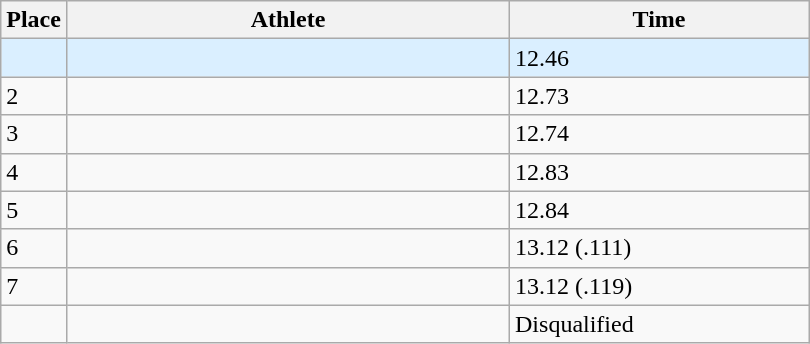<table class=wikitable>
<tr>
<th>Place</th>
<th style="width:18em">Athlete</th>
<th style="width:12em">Time</th>
</tr>
<tr style="background:#daefff;">
<td></td>
<td></td>
<td>12.46</td>
</tr>
<tr>
<td>2</td>
<td></td>
<td>12.73</td>
</tr>
<tr>
<td>3</td>
<td></td>
<td>12.74</td>
</tr>
<tr>
<td>4</td>
<td></td>
<td>12.83</td>
</tr>
<tr>
<td>5</td>
<td></td>
<td>12.84</td>
</tr>
<tr>
<td>6</td>
<td></td>
<td>13.12 (.111)</td>
</tr>
<tr>
<td>7</td>
<td></td>
<td>13.12 (.119)</td>
</tr>
<tr>
<td></td>
<td><br></td>
<td>Disqualified</td>
</tr>
</table>
